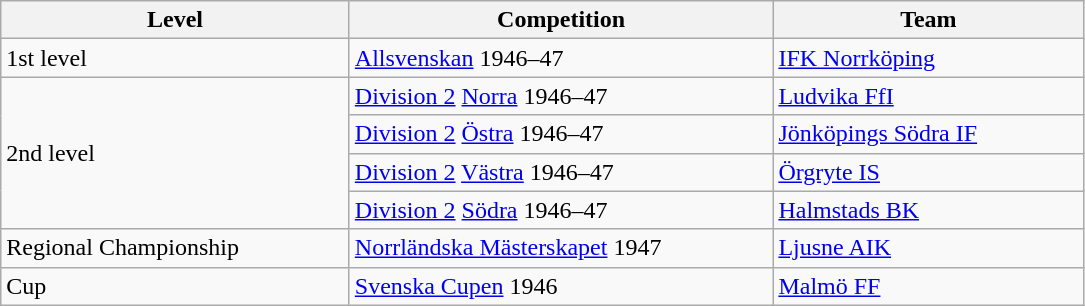<table class="wikitable" style="text-align: left;">
<tr>
<th style="width: 225px;">Level</th>
<th style="width: 275px;">Competition</th>
<th style="width: 200px;">Team</th>
</tr>
<tr>
<td>1st level</td>
<td><a href='#'>Allsvenskan</a> 1946–47</td>
<td><a href='#'>IFK Norrköping</a></td>
</tr>
<tr>
<td rowspan=4>2nd level</td>
<td><a href='#'>Division 2</a> <a href='#'>Norra</a> 1946–47</td>
<td><a href='#'>Ludvika FfI</a></td>
</tr>
<tr>
<td><a href='#'>Division 2</a> <a href='#'>Östra</a> 1946–47</td>
<td><a href='#'>Jönköpings Södra IF</a></td>
</tr>
<tr>
<td><a href='#'>Division 2</a> <a href='#'>Västra</a> 1946–47</td>
<td><a href='#'>Örgryte IS</a></td>
</tr>
<tr>
<td><a href='#'>Division 2</a> <a href='#'>Södra</a> 1946–47</td>
<td><a href='#'>Halmstads BK</a></td>
</tr>
<tr>
<td>Regional Championship</td>
<td><a href='#'>Norrländska Mästerskapet</a> 1947</td>
<td><a href='#'>Ljusne AIK</a></td>
</tr>
<tr>
<td>Cup</td>
<td><a href='#'>Svenska Cupen</a> 1946</td>
<td><a href='#'>Malmö FF</a></td>
</tr>
</table>
